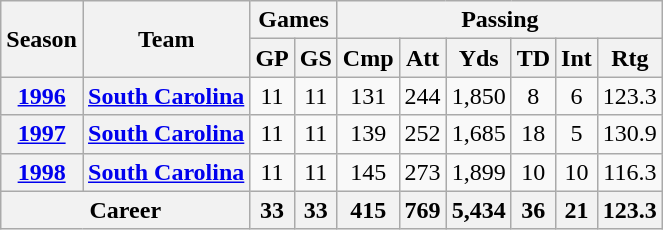<table class=wikitable style="text-align:center;">
<tr>
<th rowspan="2">Season</th>
<th rowspan="2">Team</th>
<th colspan="2">Games</th>
<th colspan="6">Passing</th>
</tr>
<tr>
<th>GP</th>
<th>GS</th>
<th>Cmp</th>
<th>Att</th>
<th>Yds</th>
<th>TD</th>
<th>Int</th>
<th>Rtg</th>
</tr>
<tr>
<th><a href='#'>1996</a></th>
<th><a href='#'>South Carolina</a></th>
<td>11</td>
<td>11</td>
<td>131</td>
<td>244</td>
<td>1,850</td>
<td>8</td>
<td>6</td>
<td>123.3</td>
</tr>
<tr>
<th><a href='#'>1997</a></th>
<th><a href='#'>South Carolina</a></th>
<td>11</td>
<td>11</td>
<td>139</td>
<td>252</td>
<td>1,685</td>
<td>18</td>
<td>5</td>
<td>130.9</td>
</tr>
<tr>
<th><a href='#'>1998</a></th>
<th><a href='#'>South Carolina</a></th>
<td>11</td>
<td>11</td>
<td>145</td>
<td>273</td>
<td>1,899</td>
<td>10</td>
<td>10</td>
<td>116.3</td>
</tr>
<tr>
<th colspan="2">Career</th>
<th>33</th>
<th>33</th>
<th>415</th>
<th>769</th>
<th>5,434</th>
<th>36</th>
<th>21</th>
<th>123.3</th>
</tr>
</table>
